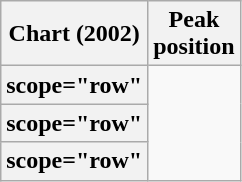<table class="wikitable plainrowheaders sortable">
<tr>
<th scope="col">Chart (2002)</th>
<th scope="col">Peak<br>position</th>
</tr>
<tr>
<th>scope="row" </th>
</tr>
<tr>
<th>scope="row" </th>
</tr>
<tr>
<th>scope="row" </th>
</tr>
</table>
